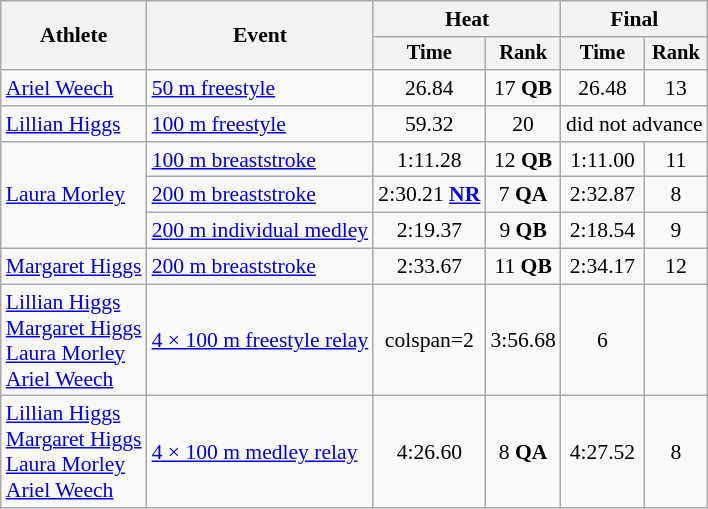<table class=wikitable style="font-size:90%">
<tr>
<th rowspan="2">Athlete</th>
<th rowspan="2">Event</th>
<th colspan="2">Heat</th>
<th colspan="2">Final</th>
</tr>
<tr style="font-size:95%">
<th>Time</th>
<th>Rank</th>
<th>Time</th>
<th>Rank</th>
</tr>
<tr align=center>
<td align=left><a href='#'>Ariel Weech</a></td>
<td align=left><a href='#'>50 m freestyle</a></td>
<td>26.84</td>
<td>17 <strong>QB</strong></td>
<td>26.48</td>
<td>13</td>
</tr>
<tr align=center>
<td align=left><a href='#'>Lillian Higgs</a></td>
<td align=left><a href='#'>100 m freestyle</a></td>
<td>59.32</td>
<td>20</td>
<td colspan="2">did not advance</td>
</tr>
<tr align=center>
<td align=left rowspan="3"><a href='#'>Laura Morley</a></td>
<td align=left><a href='#'>100 m breaststroke</a></td>
<td>1:11.28</td>
<td>12 <strong>QB</strong></td>
<td>1:11.00</td>
<td>11</td>
</tr>
<tr align=center>
<td align=left><a href='#'>200 m breaststroke</a></td>
<td>2:30.21 <strong><a href='#'>NR</a></strong></td>
<td>7 <strong>QA</strong></td>
<td>2:32.87</td>
<td>8</td>
</tr>
<tr align=center>
<td align=left><a href='#'>200 m individual medley</a></td>
<td>2:19.37</td>
<td>9 <strong>QB</strong></td>
<td>2:18.54</td>
<td>9</td>
</tr>
<tr align=center>
<td align=left><a href='#'>Margaret Higgs</a></td>
<td align=left><a href='#'>200 m breaststroke</a></td>
<td>2:33.67</td>
<td>11 <strong>QB</strong></td>
<td>2:34.17</td>
<td>12</td>
</tr>
<tr align=center>
<td align=left><a href='#'>Lillian Higgs</a><br><a href='#'>Margaret Higgs</a><br><a href='#'>Laura Morley</a><br><a href='#'>Ariel Weech</a></td>
<td align=left><a href='#'>4 × 100 m freestyle relay</a></td>
<td>colspan=2 </td>
<td>3:56.68</td>
<td>6</td>
</tr>
<tr align=center>
<td align=left><a href='#'>Lillian Higgs</a><br><a href='#'>Margaret Higgs</a><br><a href='#'>Laura Morley</a><br><a href='#'>Ariel Weech</a></td>
<td align=left><a href='#'>4 × 100 m medley relay</a></td>
<td>4:26.60</td>
<td>8 <strong>QA</strong></td>
<td>4:27.52</td>
<td>8</td>
</tr>
</table>
